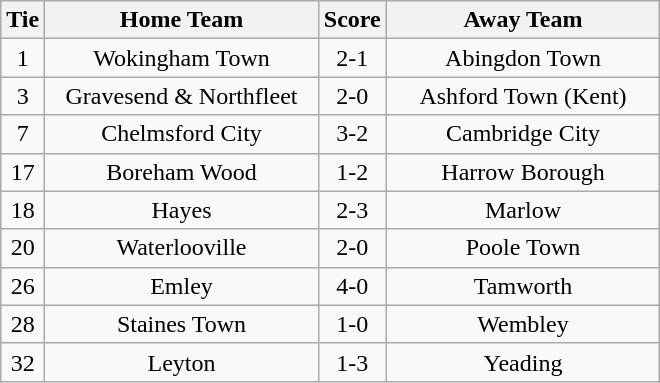<table class="wikitable" style="text-align:center;">
<tr>
<th width=20>Tie</th>
<th width=175>Home Team</th>
<th width=20>Score</th>
<th width=175>Away Team</th>
</tr>
<tr>
<td>1</td>
<td>Wokingham Town</td>
<td>2-1</td>
<td>Abingdon Town</td>
</tr>
<tr>
<td>3</td>
<td>Gravesend & Northfleet</td>
<td>2-0</td>
<td>Ashford Town (Kent)</td>
</tr>
<tr>
<td>7</td>
<td>Chelmsford City</td>
<td>3-2</td>
<td>Cambridge City</td>
</tr>
<tr>
<td>17</td>
<td>Boreham Wood</td>
<td>1-2</td>
<td>Harrow Borough</td>
</tr>
<tr>
<td>18</td>
<td>Hayes</td>
<td>2-3</td>
<td>Marlow</td>
</tr>
<tr>
<td>20</td>
<td>Waterlooville</td>
<td>2-0</td>
<td>Poole Town</td>
</tr>
<tr>
<td>26</td>
<td>Emley</td>
<td>4-0</td>
<td>Tamworth</td>
</tr>
<tr>
<td>28</td>
<td>Staines Town</td>
<td>1-0</td>
<td>Wembley</td>
</tr>
<tr>
<td>32</td>
<td>Leyton</td>
<td>1-3</td>
<td>Yeading</td>
</tr>
</table>
